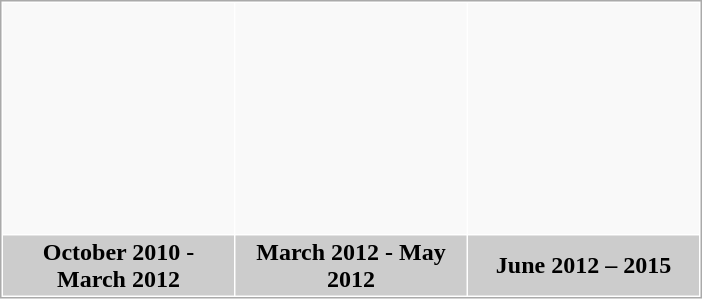<table border="0" cellpadding="2" cellspacing="1" style="border:1px solid #aaa">
<tr align=center>
<th height="150px" bgcolor="#F9F9F9"></th>
<th height="150px" bgcolor="#F9F9F9"></th>
<th height="150px" bgcolor="#F9F9F9"></th>
</tr>
<tr>
<th width="150px" colspan="1" bgcolor="#CCCCCC">October 2010 - March 2012</th>
<th width="150px" colspan="1" bgcolor="#CCCCCC">March 2012 - May 2012</th>
<th width="150px" colspan="1" bgcolor="#CCCCCC">June 2012 – 2015</th>
</tr>
</table>
